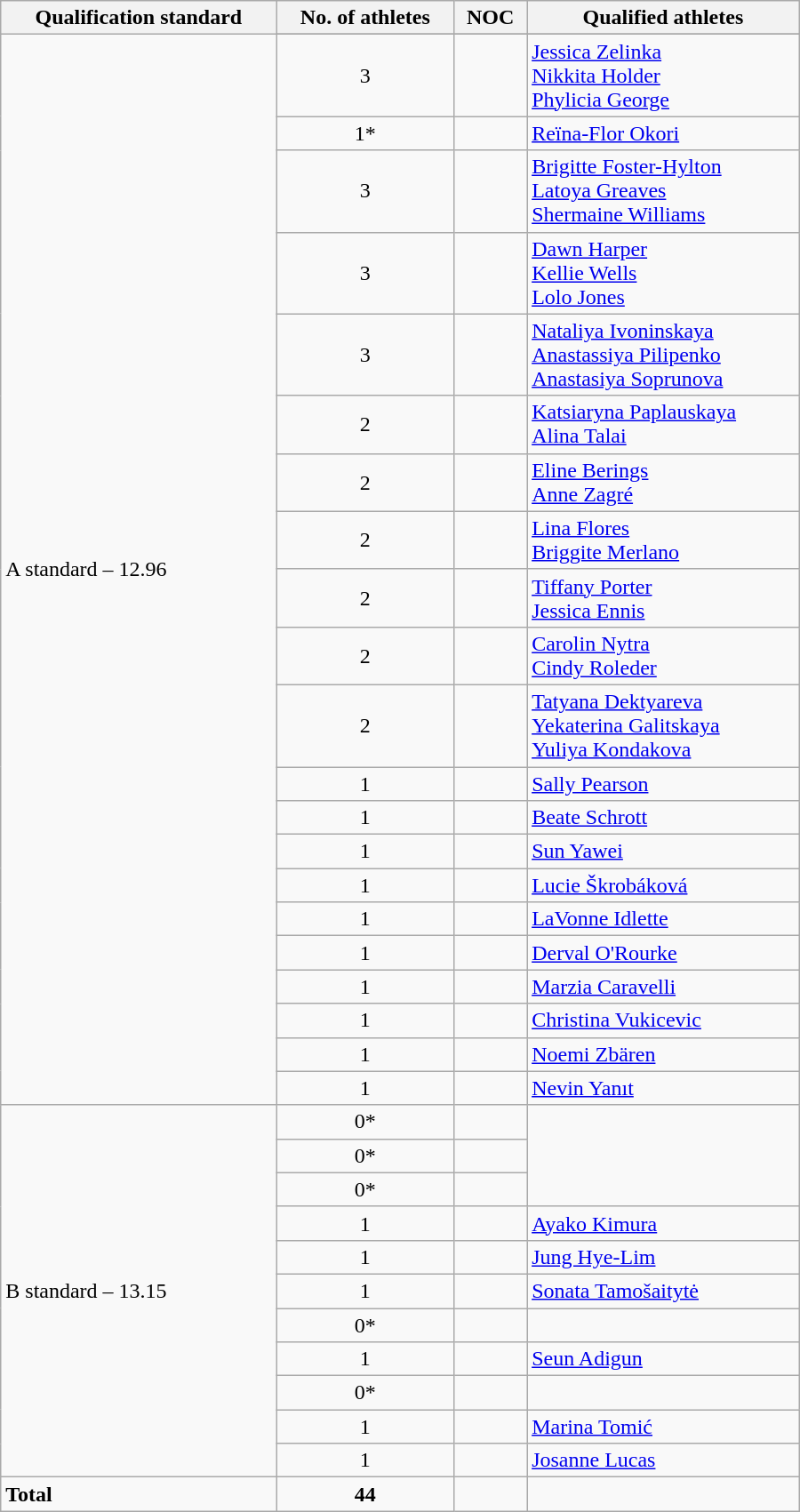<table class="wikitable"  style="text-align:left; width:600px;">
<tr>
<th>Qualification standard</th>
<th>No. of athletes</th>
<th>NOC</th>
<th>Qualified athletes</th>
</tr>
<tr>
<td rowspan="22">A standard – 12.96</td>
</tr>
<tr>
<td align=center>3</td>
<td></td>
<td><a href='#'>Jessica Zelinka</a><br> <a href='#'>Nikkita Holder</a><br><a href='#'>Phylicia George</a></td>
</tr>
<tr>
<td align=center>1*</td>
<td></td>
<td><a href='#'>Reïna-Flor Okori</a></td>
</tr>
<tr>
<td align=center>3</td>
<td></td>
<td><a href='#'>Brigitte Foster-Hylton</a><br><a href='#'>Latoya Greaves</a><br><a href='#'>Shermaine Williams</a></td>
</tr>
<tr>
<td align=center>3</td>
<td></td>
<td><a href='#'>Dawn Harper</a> <br> <a href='#'>Kellie Wells</a> <br> <a href='#'>Lolo Jones</a></td>
</tr>
<tr>
<td align=center>3</td>
<td></td>
<td><a href='#'>Nataliya Ivoninskaya</a><br><a href='#'>Anastassiya Pilipenko</a><br><a href='#'>Anastasiya Soprunova</a></td>
</tr>
<tr>
<td align=center>2</td>
<td></td>
<td><a href='#'>Katsiaryna Paplauskaya</a><br><a href='#'>Alina Talai</a></td>
</tr>
<tr>
<td align=center>2</td>
<td></td>
<td><a href='#'>Eline Berings</a><br><a href='#'>Anne Zagré</a></td>
</tr>
<tr>
<td align=center>2</td>
<td></td>
<td><a href='#'>Lina Flores</a> <br> <a href='#'>Briggite Merlano</a></td>
</tr>
<tr>
<td align=center>2</td>
<td></td>
<td><a href='#'>Tiffany Porter</a><br><a href='#'>Jessica Ennis</a></td>
</tr>
<tr>
<td align=center>2</td>
<td> </td>
<td><a href='#'>Carolin Nytra</a><br><a href='#'>Cindy Roleder</a></td>
</tr>
<tr>
<td align=center>2</td>
<td></td>
<td><a href='#'>Tatyana Dektyareva</a><br><a href='#'>Yekaterina Galitskaya</a><br><a href='#'>Yuliya Kondakova</a></td>
</tr>
<tr>
<td align=center>1</td>
<td></td>
<td><a href='#'>Sally Pearson</a></td>
</tr>
<tr>
<td align=center>1</td>
<td></td>
<td><a href='#'>Beate Schrott</a></td>
</tr>
<tr>
<td align=center>1</td>
<td></td>
<td><a href='#'>Sun Yawei</a></td>
</tr>
<tr>
<td align=center>1</td>
<td></td>
<td><a href='#'>Lucie Škrobáková</a></td>
</tr>
<tr>
<td align=center>1</td>
<td></td>
<td><a href='#'>LaVonne Idlette</a></td>
</tr>
<tr>
<td align=center>1</td>
<td></td>
<td><a href='#'>Derval O'Rourke</a></td>
</tr>
<tr>
<td align=center>1</td>
<td></td>
<td><a href='#'>Marzia Caravelli</a></td>
</tr>
<tr>
<td align=center>1</td>
<td></td>
<td><a href='#'>Christina Vukicevic</a></td>
</tr>
<tr>
<td align=center>1</td>
<td></td>
<td><a href='#'>Noemi Zbären</a></td>
</tr>
<tr>
<td align=center>1</td>
<td></td>
<td><a href='#'>Nevin Yanıt</a></td>
</tr>
<tr>
<td rowspan="11">B standard – 13.15</td>
<td align=center>0*</td>
<td><s></s></td>
</tr>
<tr>
<td align=center>0*</td>
<td><s></s></td>
</tr>
<tr>
<td align=center>0*</td>
<td><s></s></td>
</tr>
<tr>
<td align=center>1</td>
<td></td>
<td><a href='#'>Ayako Kimura</a></td>
</tr>
<tr>
<td align=center>1</td>
<td></td>
<td><a href='#'>Jung Hye-Lim</a></td>
</tr>
<tr>
<td align=center>1</td>
<td></td>
<td><a href='#'>Sonata Tamošaitytė</a></td>
</tr>
<tr>
<td align=center>0*</td>
<td><s></s></td>
</tr>
<tr>
<td align=center>1</td>
<td></td>
<td><a href='#'>Seun Adigun</a></td>
</tr>
<tr>
<td align=center>0*</td>
<td></td>
</tr>
<tr>
<td align=center>1</td>
<td></td>
<td><a href='#'>Marina Tomić</a></td>
</tr>
<tr>
<td align=center>1</td>
<td></td>
<td><a href='#'>Josanne Lucas</a></td>
</tr>
<tr>
<td><strong>Total</strong></td>
<td align=center><strong>44</strong></td>
<td></td>
</tr>
</table>
